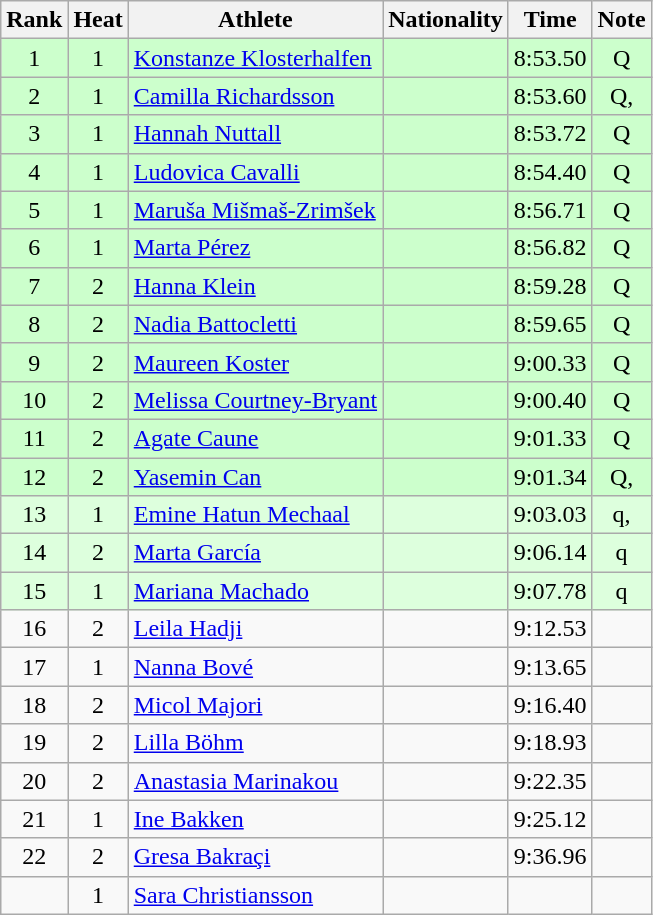<table class="wikitable sortable" style="text-align:center">
<tr>
<th>Rank</th>
<th>Heat</th>
<th>Athlete</th>
<th>Nationality</th>
<th>Time</th>
<th>Note</th>
</tr>
<tr bgcolor=ccffcc>
<td>1</td>
<td>1</td>
<td align=left><a href='#'>Konstanze Klosterhalfen</a></td>
<td align=left></td>
<td>8:53.50</td>
<td>Q</td>
</tr>
<tr bgcolor=ccffcc>
<td>2</td>
<td>1</td>
<td align=left><a href='#'>Camilla Richardsson</a></td>
<td align=left></td>
<td>8:53.60</td>
<td>Q, </td>
</tr>
<tr bgcolor=ccffcc>
<td>3</td>
<td>1</td>
<td align=left><a href='#'>Hannah Nuttall</a></td>
<td align=left></td>
<td>8:53.72</td>
<td>Q</td>
</tr>
<tr bgcolor=ccffcc>
<td>4</td>
<td>1</td>
<td align=left><a href='#'>Ludovica Cavalli</a></td>
<td align=left></td>
<td>8:54.40</td>
<td>Q</td>
</tr>
<tr bgcolor=ccffcc>
<td>5</td>
<td>1</td>
<td align=left><a href='#'>Maruša Mišmaš-Zrimšek</a></td>
<td align=left></td>
<td>8:56.71</td>
<td>Q</td>
</tr>
<tr bgcolor=ccffcc>
<td>6</td>
<td>1</td>
<td align=left><a href='#'>Marta Pérez</a></td>
<td align=left></td>
<td>8:56.82</td>
<td>Q</td>
</tr>
<tr bgcolor=ccffcc>
<td>7</td>
<td>2</td>
<td align=left><a href='#'>Hanna Klein</a></td>
<td align=left></td>
<td>8:59.28</td>
<td>Q</td>
</tr>
<tr bgcolor=ccffcc>
<td>8</td>
<td>2</td>
<td align=left><a href='#'>Nadia Battocletti</a></td>
<td align=left></td>
<td>8:59.65</td>
<td>Q</td>
</tr>
<tr bgcolor=ccffcc>
<td>9</td>
<td>2</td>
<td align=left><a href='#'>Maureen Koster</a></td>
<td align=left></td>
<td>9:00.33</td>
<td>Q</td>
</tr>
<tr bgcolor=ccffcc>
<td>10</td>
<td>2</td>
<td align=left><a href='#'>Melissa Courtney-Bryant</a></td>
<td align=left></td>
<td>9:00.40</td>
<td>Q</td>
</tr>
<tr bgcolor=ccffcc>
<td>11</td>
<td>2</td>
<td align=left><a href='#'>Agate Caune</a></td>
<td align=left></td>
<td>9:01.33</td>
<td>Q</td>
</tr>
<tr bgcolor=ccffcc>
<td>12</td>
<td>2</td>
<td align=left><a href='#'>Yasemin Can</a></td>
<td align=left></td>
<td>9:01.34</td>
<td>Q, </td>
</tr>
<tr bgcolor=ddffdd>
<td>13</td>
<td>1</td>
<td align=left><a href='#'>Emine Hatun Mechaal</a></td>
<td align=left></td>
<td>9:03.03</td>
<td>q, </td>
</tr>
<tr bgcolor=ddffdd>
<td>14</td>
<td>2</td>
<td align=left><a href='#'>Marta García</a></td>
<td align=left></td>
<td>9:06.14</td>
<td>q</td>
</tr>
<tr bgcolor=ddffdd>
<td>15</td>
<td>1</td>
<td align=left><a href='#'>Mariana Machado</a></td>
<td align=left></td>
<td>9:07.78</td>
<td>q</td>
</tr>
<tr>
<td>16</td>
<td>2</td>
<td align=left><a href='#'>Leila Hadji</a></td>
<td align=left></td>
<td>9:12.53</td>
<td></td>
</tr>
<tr>
<td>17</td>
<td>1</td>
<td align=left><a href='#'>Nanna Bové</a></td>
<td align=left></td>
<td>9:13.65</td>
<td></td>
</tr>
<tr>
<td>18</td>
<td>2</td>
<td align=left><a href='#'>Micol Majori</a></td>
<td align=left></td>
<td>9:16.40</td>
<td></td>
</tr>
<tr>
<td>19</td>
<td>2</td>
<td align=left><a href='#'>Lilla Böhm</a></td>
<td align=left></td>
<td>9:18.93</td>
<td></td>
</tr>
<tr>
<td>20</td>
<td>2</td>
<td align=left><a href='#'>Anastasia Marinakou</a></td>
<td align=left></td>
<td>9:22.35</td>
<td></td>
</tr>
<tr>
<td>21</td>
<td>1</td>
<td align=left><a href='#'>Ine Bakken</a></td>
<td align=left></td>
<td>9:25.12</td>
<td></td>
</tr>
<tr>
<td>22</td>
<td>2</td>
<td align=left><a href='#'>Gresa Bakraçi</a></td>
<td align=left></td>
<td>9:36.96</td>
<td></td>
</tr>
<tr>
<td></td>
<td>1</td>
<td align=left><a href='#'>Sara Christiansson</a></td>
<td align=left></td>
<td></td>
<td></td>
</tr>
</table>
